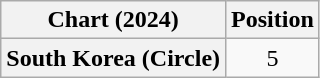<table class="wikitable plainrowheaders" style="text-align:center">
<tr>
<th scope="col">Chart (2024)</th>
<th scope="col">Position</th>
</tr>
<tr>
<th scope="row">South Korea (Circle)</th>
<td>5</td>
</tr>
</table>
